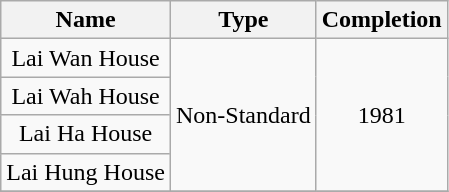<table class="wikitable" style="text-align: center">
<tr>
<th>Name</th>
<th>Type</th>
<th>Completion</th>
</tr>
<tr>
<td>Lai Wan House</td>
<td rowspan="4">Non-Standard</td>
<td rowspan="4">1981</td>
</tr>
<tr>
<td>Lai Wah House</td>
</tr>
<tr>
<td>Lai Ha House</td>
</tr>
<tr>
<td>Lai Hung House</td>
</tr>
<tr>
</tr>
</table>
